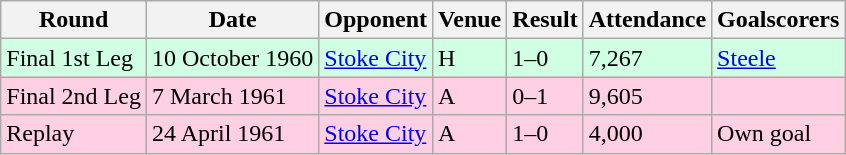<table class="wikitable">
<tr>
<th>Round</th>
<th>Date</th>
<th>Opponent</th>
<th>Venue</th>
<th>Result</th>
<th>Attendance</th>
<th>Goalscorers</th>
</tr>
<tr style="background-color: #d0ffe3;">
<td>Final 1st Leg</td>
<td>10 October 1960</td>
<td><a href='#'>Stoke City</a></td>
<td>H</td>
<td>1–0</td>
<td>7,267</td>
<td><a href='#'>Steele</a></td>
</tr>
<tr style="background-color: #ffd0e3;">
<td>Final 2nd Leg</td>
<td>7 March 1961</td>
<td><a href='#'>Stoke City</a></td>
<td>A</td>
<td>0–1</td>
<td>9,605</td>
<td></td>
</tr>
<tr style="background-color: #ffd0e3;">
<td>Replay</td>
<td>24 April 1961</td>
<td><a href='#'>Stoke City</a></td>
<td>A</td>
<td>1–0</td>
<td>4,000</td>
<td>Own goal</td>
</tr>
</table>
